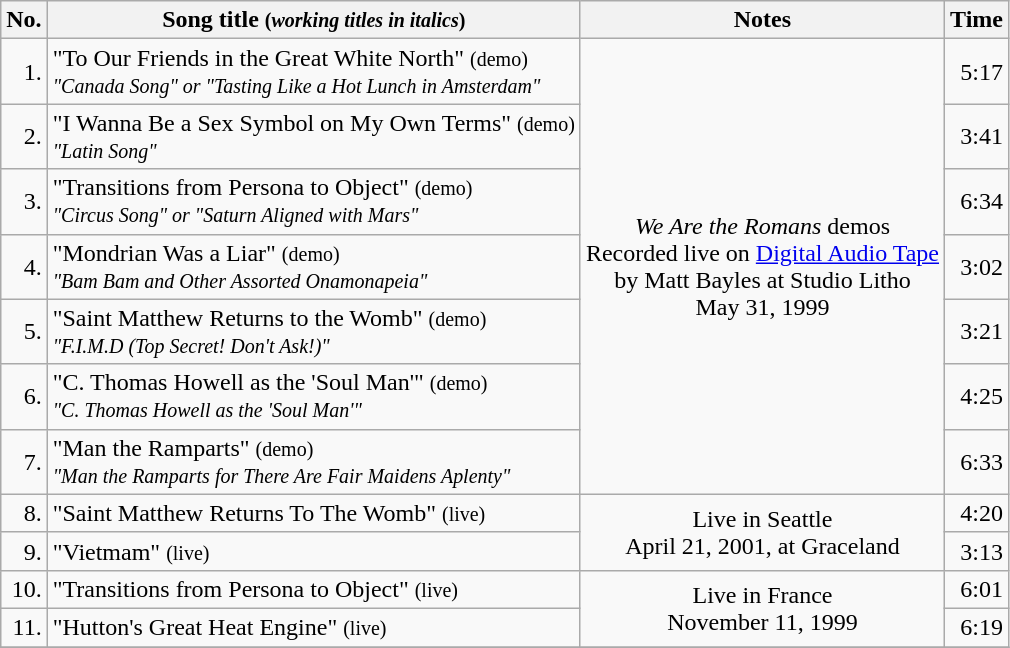<table class="wikitable">
<tr>
<th>No.</th>
<th>Song title <small>(<em>working titles in italics</em>)</small></th>
<th>Notes</th>
<th>Time</th>
</tr>
<tr>
<td align="right">1.</td>
<td>"To Our Friends in the Great White North" <small>(demo)<br><em>"Canada Song" or "Tasting Like a Hot Lunch in Amsterdam"</em></small></td>
<td align="center" rowspan="7"><em>We Are the Romans</em> demos<br>Recorded live on <a href='#'>Digital Audio Tape</a><br>by Matt Bayles at Studio Litho<br>May 31, 1999</td>
<td align="right">5:17</td>
</tr>
<tr>
<td align="right">2.</td>
<td>"I Wanna Be a Sex Symbol on My Own Terms" <small>(demo)<br><em>"Latin Song"</em></small></td>
<td align="right">3:41</td>
</tr>
<tr>
<td align="right">3.</td>
<td>"Transitions from Persona to Object" <small>(demo)<br><em>"Circus Song" or "Saturn Aligned with Mars"</em></small></td>
<td align="right">6:34</td>
</tr>
<tr>
<td align="right">4.</td>
<td>"Mondrian Was a Liar" <small>(demo)<br><em>"Bam Bam and Other Assorted Onamonapeia"</em></small></td>
<td align="right">3:02</td>
</tr>
<tr>
<td align="right">5.</td>
<td>"Saint Matthew Returns to the Womb" <small>(demo)<br><em>"F.I.M.D (Top Secret! Don't Ask!)"</em></small></td>
<td align="right">3:21</td>
</tr>
<tr>
<td align="right">6.</td>
<td>"C. Thomas Howell as the 'Soul Man'" <small>(demo)<br><em>"C. Thomas Howell as the 'Soul Man'"</em></small></td>
<td align="right">4:25</td>
</tr>
<tr>
<td align="right">7.</td>
<td>"Man the Ramparts" <small>(demo)<br><em>"Man the Ramparts for There Are Fair Maidens Aplenty"</em></small></td>
<td align="right">6:33</td>
</tr>
<tr>
<td align="right">8.</td>
<td>"Saint Matthew Returns To The Womb" <small>(live)</small></td>
<td align="center" rowspan="2">Live in Seattle<br>April 21, 2001, at Graceland</td>
<td align="right">4:20</td>
</tr>
<tr>
<td align="right">9.</td>
<td>"Vietmam" <small>(live)</small></td>
<td align="right">3:13</td>
</tr>
<tr>
<td align="right">10.</td>
<td>"Transitions from Persona to Object" <small>(live)</small></td>
<td align="center" rowspan="2">Live in France<br>November 11, 1999</td>
<td align="right">6:01</td>
</tr>
<tr>
<td align="right">11.</td>
<td>"Hutton's Great Heat Engine" <small>(live)</small></td>
<td align="right">6:19</td>
</tr>
<tr>
</tr>
</table>
